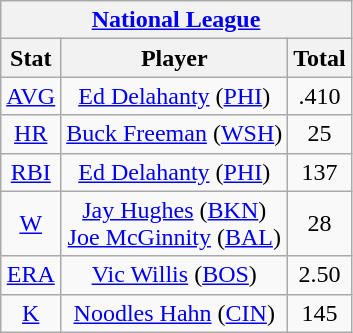<table class="wikitable" style="text-align:center;">
<tr>
<th colspan="3"><a href='#'>National League</a></th>
</tr>
<tr>
<th>Stat</th>
<th>Player</th>
<th>Total</th>
</tr>
<tr>
<td><a href='#'>AVG</a></td>
<td><a href='#'>Ed Delahanty</a> (<a href='#'>PHI</a>)</td>
<td>.410</td>
</tr>
<tr>
<td><a href='#'>HR</a></td>
<td><a href='#'>Buck Freeman</a> (<a href='#'>WSH</a>)</td>
<td>25</td>
</tr>
<tr>
<td><a href='#'>RBI</a></td>
<td><a href='#'>Ed Delahanty</a> (<a href='#'>PHI</a>)</td>
<td>137</td>
</tr>
<tr>
<td><a href='#'>W</a></td>
<td><a href='#'>Jay Hughes</a> (<a href='#'>BKN</a>)<br><a href='#'>Joe McGinnity</a> (<a href='#'>BAL</a>)</td>
<td>28</td>
</tr>
<tr>
<td><a href='#'>ERA</a></td>
<td><a href='#'>Vic Willis</a> (<a href='#'>BOS</a>)</td>
<td>2.50</td>
</tr>
<tr>
<td><a href='#'>K</a></td>
<td><a href='#'>Noodles Hahn</a> (<a href='#'>CIN</a>)</td>
<td>145</td>
</tr>
</table>
